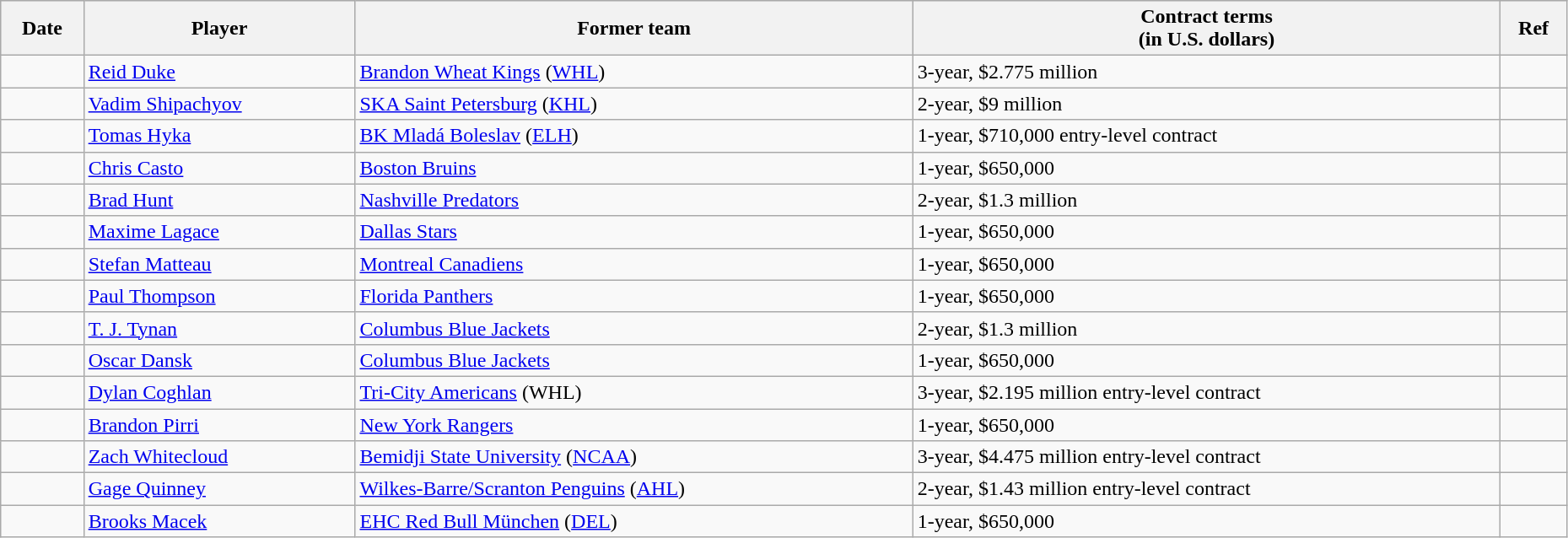<table class="wikitable" width=98%>
<tr style="background:#ddd; text-align:center;">
<th>Date</th>
<th>Player</th>
<th>Former team</th>
<th>Contract terms<br>(in U.S. dollars)</th>
<th>Ref</th>
</tr>
<tr>
<td></td>
<td><a href='#'>Reid Duke</a></td>
<td><a href='#'>Brandon Wheat Kings</a> (<a href='#'>WHL</a>)</td>
<td>3-year, $2.775 million</td>
<td></td>
</tr>
<tr>
<td></td>
<td><a href='#'>Vadim Shipachyov</a></td>
<td><a href='#'>SKA Saint Petersburg</a> (<a href='#'>KHL</a>)</td>
<td>2-year, $9 million</td>
<td></td>
</tr>
<tr>
<td></td>
<td><a href='#'>Tomas Hyka</a></td>
<td><a href='#'>BK Mladá Boleslav</a> (<a href='#'>ELH</a>)</td>
<td>1-year, $710,000 entry-level contract</td>
<td></td>
</tr>
<tr>
<td></td>
<td><a href='#'>Chris Casto</a></td>
<td><a href='#'>Boston Bruins</a></td>
<td>1-year, $650,000</td>
<td></td>
</tr>
<tr>
<td></td>
<td><a href='#'>Brad Hunt</a></td>
<td><a href='#'>Nashville Predators</a></td>
<td>2-year, $1.3 million</td>
<td></td>
</tr>
<tr>
<td></td>
<td><a href='#'>Maxime Lagace</a></td>
<td><a href='#'>Dallas Stars</a></td>
<td>1-year, $650,000</td>
<td></td>
</tr>
<tr>
<td></td>
<td><a href='#'>Stefan Matteau</a></td>
<td><a href='#'>Montreal Canadiens</a></td>
<td>1-year, $650,000</td>
<td></td>
</tr>
<tr>
<td></td>
<td><a href='#'>Paul Thompson</a></td>
<td><a href='#'>Florida Panthers</a></td>
<td>1-year, $650,000</td>
<td></td>
</tr>
<tr>
<td></td>
<td><a href='#'>T. J. Tynan</a></td>
<td><a href='#'>Columbus Blue Jackets</a></td>
<td>2-year, $1.3 million</td>
<td></td>
</tr>
<tr>
<td></td>
<td><a href='#'>Oscar Dansk</a></td>
<td><a href='#'>Columbus Blue Jackets</a></td>
<td>1-year, $650,000</td>
<td></td>
</tr>
<tr>
<td></td>
<td><a href='#'>Dylan Coghlan</a></td>
<td><a href='#'>Tri-City Americans</a> (WHL)</td>
<td>3-year, $2.195 million entry-level contract</td>
<td></td>
</tr>
<tr>
<td></td>
<td><a href='#'>Brandon Pirri</a></td>
<td><a href='#'>New York Rangers</a></td>
<td>1-year, $650,000</td>
<td></td>
</tr>
<tr>
<td></td>
<td><a href='#'>Zach Whitecloud</a></td>
<td><a href='#'>Bemidji State University</a> (<a href='#'>NCAA</a>)</td>
<td>3-year, $4.475 million entry-level contract</td>
<td></td>
</tr>
<tr>
<td></td>
<td><a href='#'>Gage Quinney</a></td>
<td><a href='#'>Wilkes-Barre/Scranton Penguins</a> (<a href='#'>AHL</a>)</td>
<td>2-year, $1.43 million entry-level contract</td>
<td></td>
</tr>
<tr>
<td></td>
<td><a href='#'>Brooks Macek</a></td>
<td><a href='#'>EHC Red Bull München</a> (<a href='#'>DEL</a>)</td>
<td>1-year, $650,000</td>
<td></td>
</tr>
</table>
